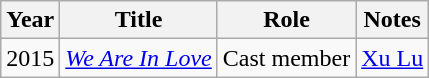<table class="wikitable">
<tr>
<th>Year</th>
<th>Title</th>
<th>Role</th>
<th>Notes</th>
</tr>
<tr>
<td>2015</td>
<td><em><a href='#'>We Are In Love</a></em></td>
<td rowspan=2>Cast member</td>
<td><a href='#'>Xu Lu</a></td>
</tr>
</table>
